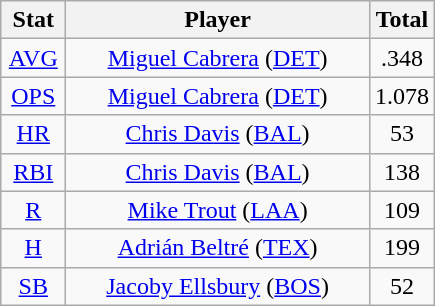<table class="wikitable" style="text-align:center;">
<tr>
<th style="width:15%">Stat</th>
<th>Player</th>
<th style="width:15%">Total</th>
</tr>
<tr>
<td><a href='#'>AVG</a></td>
<td><a href='#'>Miguel Cabrera</a> (<a href='#'>DET</a>)</td>
<td>.348</td>
</tr>
<tr>
<td><a href='#'>OPS</a></td>
<td><a href='#'>Miguel Cabrera</a> (<a href='#'>DET</a>)</td>
<td>1.078</td>
</tr>
<tr>
<td><a href='#'>HR</a></td>
<td><a href='#'>Chris Davis</a> (<a href='#'>BAL</a>)</td>
<td>53</td>
</tr>
<tr>
<td><a href='#'>RBI</a></td>
<td><a href='#'>Chris Davis</a> (<a href='#'>BAL</a>)</td>
<td>138</td>
</tr>
<tr>
<td><a href='#'>R</a></td>
<td><a href='#'>Mike Trout</a> (<a href='#'>LAA</a>)</td>
<td>109</td>
</tr>
<tr>
<td><a href='#'>H</a></td>
<td><a href='#'>Adrián Beltré</a> (<a href='#'>TEX</a>)</td>
<td>199</td>
</tr>
<tr>
<td><a href='#'>SB</a></td>
<td><a href='#'>Jacoby Ellsbury</a> (<a href='#'>BOS</a>)</td>
<td>52</td>
</tr>
</table>
